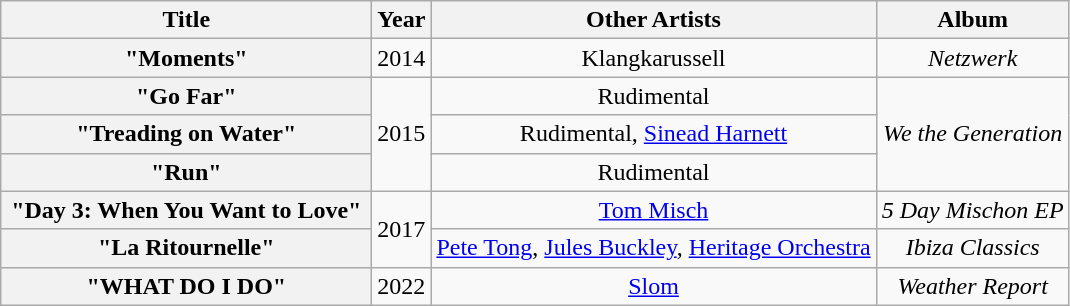<table class="wikitable plainrowheaders" style="text-align:center;">
<tr>
<th scope="col" style="width:15em;">Title</th>
<th scope="col">Year</th>
<th scope="col">Other Artists</th>
<th scope="col">Album</th>
</tr>
<tr>
<th scope="row">"Moments"</th>
<td>2014</td>
<td>Klangkarussell</td>
<td><em>Netzwerk</em></td>
</tr>
<tr>
<th scope="row">"Go Far"</th>
<td rowspan="3">2015</td>
<td>Rudimental</td>
<td rowspan="3"><em>We the Generation</em></td>
</tr>
<tr>
<th scope="row">"Treading on Water"</th>
<td>Rudimental, <a href='#'>Sinead Harnett</a></td>
</tr>
<tr>
<th scope="row">"Run"</th>
<td>Rudimental</td>
</tr>
<tr>
<th scope="row">"Day 3: When You Want to Love"</th>
<td rowspan="2">2017</td>
<td><a href='#'>Tom Misch</a></td>
<td><em>5 Day Mischon EP</em></td>
</tr>
<tr>
<th scope="row">"La Ritournelle"</th>
<td><a href='#'>Pete Tong</a>, <a href='#'>Jules Buckley</a>, <a href='#'>Heritage Orchestra</a></td>
<td><em>Ibiza Classics</em></td>
</tr>
<tr>
<th scope="row">"WHAT DO I DO"</th>
<td>2022</td>
<td><a href='#'>Slom</a></td>
<td><em>Weather Report</em></td>
</tr>
</table>
